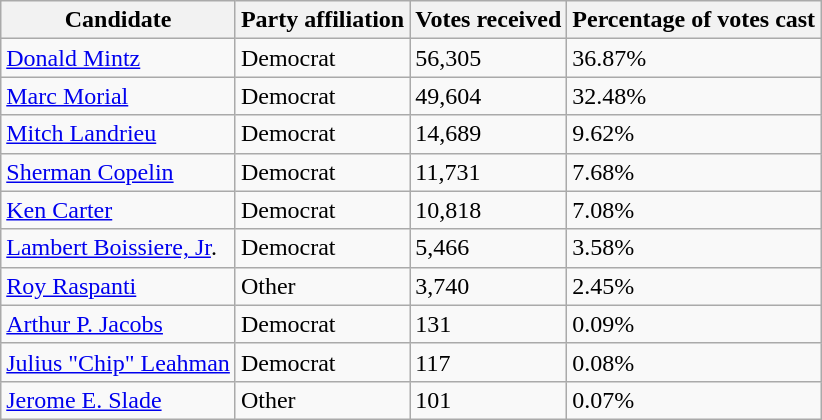<table class="wikitable">
<tr>
<th>Candidate</th>
<th>Party affiliation</th>
<th>Votes received</th>
<th>Percentage of votes cast</th>
</tr>
<tr>
<td><a href='#'>Donald Mintz</a></td>
<td>Democrat</td>
<td>56,305</td>
<td>36.87%</td>
</tr>
<tr>
<td><a href='#'>Marc Morial</a></td>
<td>Democrat</td>
<td>49,604</td>
<td>32.48%</td>
</tr>
<tr>
<td><a href='#'>Mitch Landrieu</a></td>
<td>Democrat</td>
<td>14,689</td>
<td>9.62%</td>
</tr>
<tr>
<td><a href='#'>Sherman Copelin</a></td>
<td>Democrat</td>
<td>11,731</td>
<td>7.68%</td>
</tr>
<tr>
<td><a href='#'>Ken Carter</a></td>
<td>Democrat</td>
<td>10,818</td>
<td>7.08%</td>
</tr>
<tr>
<td><a href='#'>Lambert Boissiere, Jr</a>.</td>
<td>Democrat</td>
<td>5,466</td>
<td>3.58%</td>
</tr>
<tr>
<td><a href='#'>Roy Raspanti</a></td>
<td>Other</td>
<td>3,740</td>
<td>2.45%</td>
</tr>
<tr>
<td><a href='#'>Arthur P. Jacobs</a></td>
<td>Democrat</td>
<td>131</td>
<td>0.09%</td>
</tr>
<tr>
<td><a href='#'>Julius "Chip" Leahman</a></td>
<td>Democrat</td>
<td>117</td>
<td>0.08%</td>
</tr>
<tr>
<td><a href='#'>Jerome E. Slade</a></td>
<td>Other</td>
<td>101</td>
<td>0.07%</td>
</tr>
</table>
